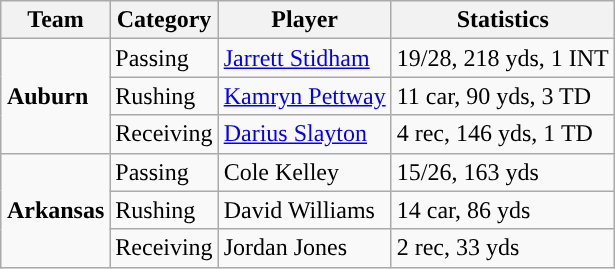<table class="wikitable" style="float: right;">
<tr>
<th>Team</th>
<th>Category</th>
<th>Player</th>
<th>Statistics</th>
</tr>
<tr>
<td rowspan=3><strong>Auburn</strong></td>
<td>Passing</td>
<td><a href='#'>Jarrett Stidham</a></td>
<td>19/28, 218 yds, 1 INT</td>
</tr>
<tr>
<td>Rushing</td>
<td><a href='#'>Kamryn Pettway</a></td>
<td>11 car, 90 yds, 3 TD</td>
</tr>
<tr>
<td>Receiving</td>
<td><a href='#'>Darius Slayton</a></td>
<td>4 rec, 146 yds, 1 TD</td>
</tr>
<tr>
<td rowspan=3><strong>Arkansas</strong></td>
<td>Passing</td>
<td>Cole Kelley</td>
<td>15/26, 163 yds</td>
</tr>
<tr>
<td>Rushing</td>
<td>David Williams</td>
<td>14 car, 86 yds</td>
</tr>
<tr>
<td>Receiving</td>
<td>Jordan Jones</td>
<td>2 rec, 33 yds</td>
</tr>
</table>
